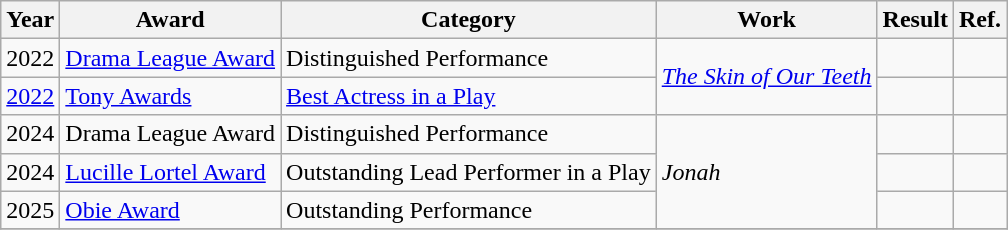<table class="wikitable">
<tr>
<th>Year</th>
<th>Award</th>
<th>Category</th>
<th>Work</th>
<th>Result</th>
<th>Ref.</th>
</tr>
<tr>
<td>2022</td>
<td><a href='#'>Drama League Award</a></td>
<td>Distinguished Performance</td>
<td rowspan="2"><em><a href='#'>The Skin of Our Teeth</a></em></td>
<td></td>
<td></td>
</tr>
<tr>
<td><a href='#'>2022</a></td>
<td><a href='#'>Tony Awards</a></td>
<td><a href='#'>Best Actress in a Play</a></td>
<td></td>
<td></td>
</tr>
<tr>
<td>2024</td>
<td>Drama League Award</td>
<td>Distinguished Performance</td>
<td rowspan=3><em>Jonah</em></td>
<td></td>
<td></td>
</tr>
<tr>
<td>2024</td>
<td><a href='#'>Lucille Lortel Award</a></td>
<td>Outstanding Lead Performer in a Play</td>
<td></td>
<td></td>
</tr>
<tr>
<td>2025</td>
<td><a href='#'>Obie Award</a></td>
<td>Outstanding Performance</td>
<td></td>
<td></td>
</tr>
<tr>
</tr>
</table>
